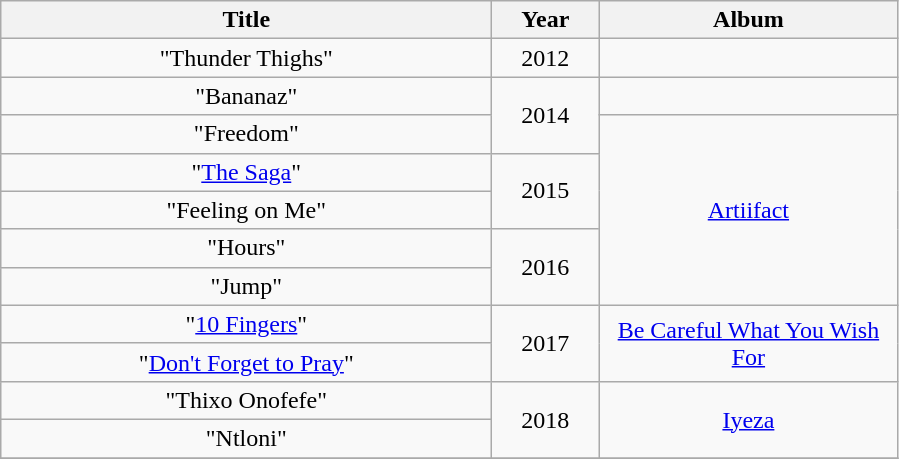<table class="wikitable plainrowheaders" style="text-align:center;" border="2">
<tr>
<th style="width:20em;">Title</th>
<th style="width:4em;">Year</th>
<th style="width:12em;">Album</th>
</tr>
<tr>
<td>"Thunder Thighs"</td>
<td>2012</td>
<td></td>
</tr>
<tr>
<td>"Bananaz" <br> </td>
<td rowspan="2">2014</td>
<td></td>
</tr>
<tr>
<td>"Freedom"</td>
<td rowspan="5"><a href='#'>Artiifact</a></td>
</tr>
<tr>
<td>"<a href='#'>The Saga</a>" <br> </td>
<td rowspan="2">2015</td>
</tr>
<tr>
<td>"Feeling on Me"</td>
</tr>
<tr>
<td>"Hours"</td>
<td rowspan="2">2016</td>
</tr>
<tr>
<td>"Jump" <br> </td>
</tr>
<tr>
<td>"<a href='#'>10 Fingers</a>" <br> </td>
<td rowspan="2">2017</td>
<td rowspan="2"><a href='#'>Be Careful What You Wish For</a></td>
</tr>
<tr>
<td>"<a href='#'>Don't Forget to Pray</a>" <br> </td>
</tr>
<tr>
<td>"Thixo Onofefe"</td>
<td rowspan="2">2018</td>
<td rowspan="2"><a href='#'>Iyeza</a></td>
</tr>
<tr>
<td>"Ntloni"</td>
</tr>
<tr>
</tr>
</table>
